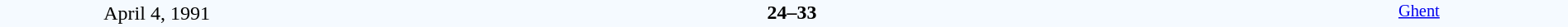<table style="width: 100%; background:#F5FAFF;" cellspacing="0">
<tr>
<td align=center rowspan=3 width=20%>April 4, 1991<br></td>
</tr>
<tr>
<td width=24% align=right></td>
<td align=center width=13%><strong>24–33</strong></td>
<td width=24%></td>
<td style=font-size:85% rowspan=3 valign=top align=center><a href='#'>Ghent</a></td>
</tr>
<tr style=font-size:85%>
<td align=right></td>
<td align=center></td>
<td></td>
</tr>
</table>
